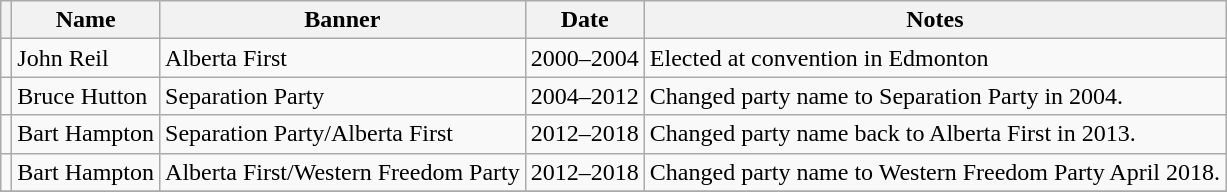<table class="wikitable">
<tr>
<th></th>
<th>Name</th>
<th>Banner</th>
<th>Date</th>
<th>Notes</th>
</tr>
<tr>
<td></td>
<td>John Reil</td>
<td>Alberta First</td>
<td>2000–2004</td>
<td>Elected at convention in Edmonton</td>
</tr>
<tr>
<td></td>
<td>Bruce Hutton</td>
<td>Separation Party</td>
<td>2004–2012</td>
<td>Changed party name to Separation Party in 2004.</td>
</tr>
<tr>
<td></td>
<td>Bart Hampton</td>
<td>Separation Party/Alberta First</td>
<td>2012–2018</td>
<td>Changed party name back to Alberta First in 2013.</td>
</tr>
<tr>
<td></td>
<td>Bart Hampton</td>
<td>Alberta First/Western Freedom Party</td>
<td>2012–2018</td>
<td>Changed party name to Western Freedom Party April 2018.</td>
</tr>
<tr>
</tr>
</table>
